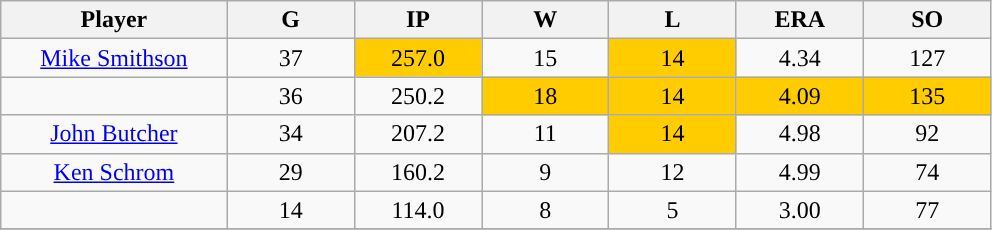<table class="wikitable sortable">
<tr>
<th bgcolor="#DDDDFF" width="16%">Player</th>
<th bgcolor="#DDDDFF" width="9%">G</th>
<th bgcolor="#DDDDFF" width="9%">IP</th>
<th bgcolor="#DDDDFF" width="9%">W</th>
<th bgcolor="#DDDDFF" width="9%">L</th>
<th bgcolor="#DDDDFF" width="9%">ERA</th>
<th bgcolor="#DDDDFF" width="9%">SO</th>
</tr>
<tr align="center">
<td><a href='#'>Mike Smithson</a></td>
<td>37</td>
<td style="background:#fc0;">257.0</td>
<td>15</td>
<td style="background:#fc0;">14</td>
<td>4.34</td>
<td>127</td>
</tr>
<tr align=center>
<td></td>
<td>36</td>
<td>250.2</td>
<td style="background:#fc0;">18</td>
<td style="background:#fc0;">14</td>
<td style="background:#fc0;">4.09</td>
<td style="background:#fc0;">135</td>
</tr>
<tr align="center">
<td><a href='#'>John Butcher</a></td>
<td>34</td>
<td>207.2</td>
<td>11</td>
<td style="background:#fc0;">14</td>
<td>4.98</td>
<td>92</td>
</tr>
<tr align=center>
<td><a href='#'>Ken Schrom</a></td>
<td>29</td>
<td>160.2</td>
<td>9</td>
<td>12</td>
<td>4.99</td>
<td>74</td>
</tr>
<tr align=center>
<td></td>
<td>14</td>
<td>114.0</td>
<td>8</td>
<td>5</td>
<td>3.00</td>
<td>77</td>
</tr>
<tr align="center">
</tr>
</table>
